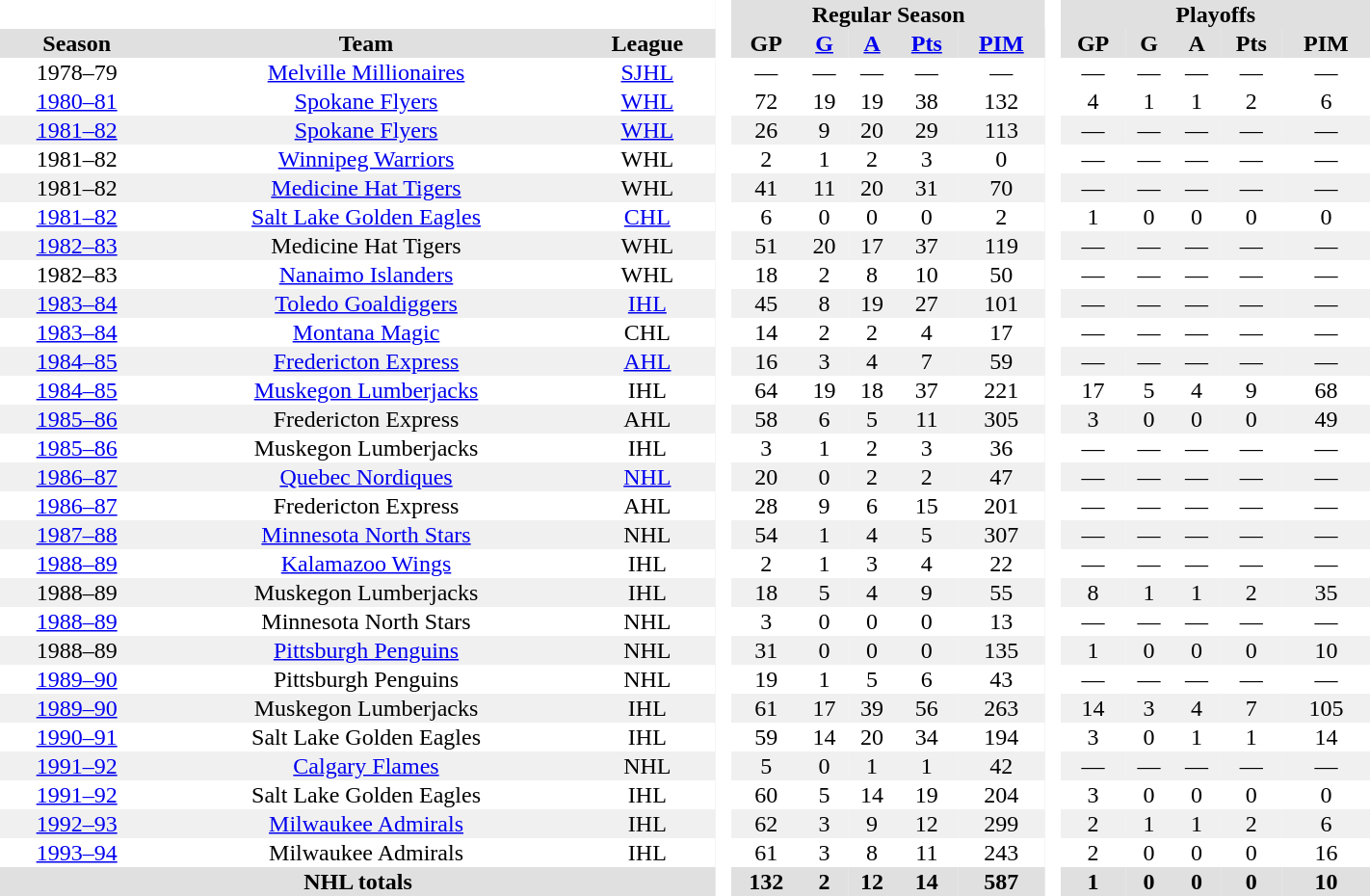<table border="0" cellpadding="1" cellspacing="0" style="text-align:center; width:75%">
<tr bgcolor="#e0e0e0">
<th colspan="3"  bgcolor="#ffffff"> </th>
<th rowspan="99" bgcolor="#ffffff"> </th>
<th colspan="5">Regular Season</th>
<th rowspan="99" bgcolor="#ffffff"> </th>
<th colspan="5">Playoffs</th>
</tr>
<tr bgcolor="#e0e0e0">
<th>Season</th>
<th>Team</th>
<th>League</th>
<th>GP</th>
<th><a href='#'>G</a></th>
<th><a href='#'>A</a></th>
<th><a href='#'>Pts</a></th>
<th><a href='#'>PIM</a></th>
<th>GP</th>
<th>G</th>
<th>A</th>
<th>Pts</th>
<th>PIM</th>
</tr>
<tr>
<td>1978–79</td>
<td><a href='#'>Melville Millionaires</a></td>
<td><a href='#'>SJHL</a></td>
<td>—</td>
<td>—</td>
<td>—</td>
<td>—</td>
<td>—</td>
<td>—</td>
<td>—</td>
<td>—</td>
<td>—</td>
<td>—</td>
</tr>
<tr>
<td><a href='#'>1980–81</a></td>
<td><a href='#'>Spokane Flyers</a></td>
<td><a href='#'>WHL</a></td>
<td>72</td>
<td>19</td>
<td>19</td>
<td>38</td>
<td>132</td>
<td>4</td>
<td>1</td>
<td>1</td>
<td>2</td>
<td>6</td>
</tr>
<tr bgcolor="#f0f0f0">
<td><a href='#'>1981–82</a></td>
<td><a href='#'>Spokane Flyers</a></td>
<td><a href='#'>WHL</a></td>
<td>26</td>
<td>9</td>
<td>20</td>
<td>29</td>
<td>113</td>
<td>—</td>
<td>—</td>
<td>—</td>
<td>—</td>
<td>—</td>
</tr>
<tr>
<td>1981–82</td>
<td><a href='#'>Winnipeg Warriors</a></td>
<td>WHL</td>
<td>2</td>
<td>1</td>
<td>2</td>
<td>3</td>
<td>0</td>
<td>—</td>
<td>—</td>
<td>—</td>
<td>—</td>
<td>—</td>
</tr>
<tr bgcolor="#f0f0f0">
<td>1981–82</td>
<td><a href='#'>Medicine Hat Tigers</a></td>
<td>WHL</td>
<td>41</td>
<td>11</td>
<td>20</td>
<td>31</td>
<td>70</td>
<td>—</td>
<td>—</td>
<td>—</td>
<td>—</td>
<td>—</td>
</tr>
<tr>
<td><a href='#'>1981–82</a></td>
<td><a href='#'>Salt Lake Golden Eagles</a></td>
<td><a href='#'>CHL</a></td>
<td>6</td>
<td>0</td>
<td>0</td>
<td>0</td>
<td>2</td>
<td>1</td>
<td>0</td>
<td>0</td>
<td>0</td>
<td>0</td>
</tr>
<tr bgcolor="#f0f0f0">
<td><a href='#'>1982–83</a></td>
<td>Medicine Hat Tigers</td>
<td>WHL</td>
<td>51</td>
<td>20</td>
<td>17</td>
<td>37</td>
<td>119</td>
<td>—</td>
<td>—</td>
<td>—</td>
<td>—</td>
<td>—</td>
</tr>
<tr>
<td>1982–83</td>
<td><a href='#'>Nanaimo Islanders</a></td>
<td>WHL</td>
<td>18</td>
<td>2</td>
<td>8</td>
<td>10</td>
<td>50</td>
<td>—</td>
<td>—</td>
<td>—</td>
<td>—</td>
<td>—</td>
</tr>
<tr bgcolor="#f0f0f0">
<td><a href='#'>1983–84</a></td>
<td><a href='#'>Toledo Goaldiggers</a></td>
<td><a href='#'>IHL</a></td>
<td>45</td>
<td>8</td>
<td>19</td>
<td>27</td>
<td>101</td>
<td>—</td>
<td>—</td>
<td>—</td>
<td>—</td>
<td>—</td>
</tr>
<tr>
<td><a href='#'>1983–84</a></td>
<td><a href='#'>Montana Magic</a></td>
<td>CHL</td>
<td>14</td>
<td>2</td>
<td>2</td>
<td>4</td>
<td>17</td>
<td>—</td>
<td>—</td>
<td>—</td>
<td>—</td>
<td>—</td>
</tr>
<tr bgcolor="#f0f0f0">
<td><a href='#'>1984–85</a></td>
<td><a href='#'>Fredericton Express</a></td>
<td><a href='#'>AHL</a></td>
<td>16</td>
<td>3</td>
<td>4</td>
<td>7</td>
<td>59</td>
<td>—</td>
<td>—</td>
<td>—</td>
<td>—</td>
<td>—</td>
</tr>
<tr>
<td><a href='#'>1984–85</a></td>
<td><a href='#'>Muskegon Lumberjacks</a></td>
<td>IHL</td>
<td>64</td>
<td>19</td>
<td>18</td>
<td>37</td>
<td>221</td>
<td>17</td>
<td>5</td>
<td>4</td>
<td>9</td>
<td>68</td>
</tr>
<tr bgcolor="#f0f0f0">
<td><a href='#'>1985–86</a></td>
<td>Fredericton Express</td>
<td>AHL</td>
<td>58</td>
<td>6</td>
<td>5</td>
<td>11</td>
<td>305</td>
<td>3</td>
<td>0</td>
<td>0</td>
<td>0</td>
<td>49</td>
</tr>
<tr>
<td><a href='#'>1985–86</a></td>
<td>Muskegon Lumberjacks</td>
<td>IHL</td>
<td>3</td>
<td>1</td>
<td>2</td>
<td>3</td>
<td>36</td>
<td>—</td>
<td>—</td>
<td>—</td>
<td>—</td>
<td>—</td>
</tr>
<tr bgcolor="#f0f0f0">
<td><a href='#'>1986–87</a></td>
<td><a href='#'>Quebec Nordiques</a></td>
<td><a href='#'>NHL</a></td>
<td>20</td>
<td>0</td>
<td>2</td>
<td>2</td>
<td>47</td>
<td>—</td>
<td>—</td>
<td>—</td>
<td>—</td>
<td>—</td>
</tr>
<tr>
<td><a href='#'>1986–87</a></td>
<td>Fredericton Express</td>
<td>AHL</td>
<td>28</td>
<td>9</td>
<td>6</td>
<td>15</td>
<td>201</td>
<td>—</td>
<td>—</td>
<td>—</td>
<td>—</td>
<td>—</td>
</tr>
<tr bgcolor="#f0f0f0">
<td><a href='#'>1987–88</a></td>
<td><a href='#'>Minnesota North Stars</a></td>
<td>NHL</td>
<td>54</td>
<td>1</td>
<td>4</td>
<td>5</td>
<td>307</td>
<td>—</td>
<td>—</td>
<td>—</td>
<td>—</td>
<td>—</td>
</tr>
<tr>
<td><a href='#'>1988–89</a></td>
<td><a href='#'>Kalamazoo Wings</a></td>
<td>IHL</td>
<td>2</td>
<td>1</td>
<td>3</td>
<td>4</td>
<td>22</td>
<td>—</td>
<td>—</td>
<td>—</td>
<td>—</td>
<td>—</td>
</tr>
<tr bgcolor="#f0f0f0">
<td>1988–89</td>
<td>Muskegon Lumberjacks</td>
<td>IHL</td>
<td>18</td>
<td>5</td>
<td>4</td>
<td>9</td>
<td>55</td>
<td>8</td>
<td>1</td>
<td>1</td>
<td>2</td>
<td>35</td>
</tr>
<tr>
<td><a href='#'>1988–89</a></td>
<td>Minnesota North Stars</td>
<td>NHL</td>
<td>3</td>
<td>0</td>
<td>0</td>
<td>0</td>
<td>13</td>
<td>—</td>
<td>—</td>
<td>—</td>
<td>—</td>
<td>—</td>
</tr>
<tr bgcolor="#f0f0f0">
<td>1988–89</td>
<td><a href='#'>Pittsburgh Penguins</a></td>
<td>NHL</td>
<td>31</td>
<td>0</td>
<td>0</td>
<td>0</td>
<td>135</td>
<td>1</td>
<td>0</td>
<td>0</td>
<td>0</td>
<td>10</td>
</tr>
<tr>
<td><a href='#'>1989–90</a></td>
<td>Pittsburgh Penguins</td>
<td>NHL</td>
<td>19</td>
<td>1</td>
<td>5</td>
<td>6</td>
<td>43</td>
<td>—</td>
<td>—</td>
<td>—</td>
<td>—</td>
<td>—</td>
</tr>
<tr bgcolor="#f0f0f0">
<td><a href='#'>1989–90</a></td>
<td>Muskegon Lumberjacks</td>
<td>IHL</td>
<td>61</td>
<td>17</td>
<td>39</td>
<td>56</td>
<td>263</td>
<td>14</td>
<td>3</td>
<td>4</td>
<td>7</td>
<td>105</td>
</tr>
<tr>
<td><a href='#'>1990–91</a></td>
<td>Salt Lake Golden Eagles</td>
<td>IHL</td>
<td>59</td>
<td>14</td>
<td>20</td>
<td>34</td>
<td>194</td>
<td>3</td>
<td>0</td>
<td>1</td>
<td>1</td>
<td>14</td>
</tr>
<tr bgcolor="#f0f0f0">
<td><a href='#'>1991–92</a></td>
<td><a href='#'>Calgary Flames</a></td>
<td>NHL</td>
<td>5</td>
<td>0</td>
<td>1</td>
<td>1</td>
<td>42</td>
<td>—</td>
<td>—</td>
<td>—</td>
<td>—</td>
<td>—</td>
</tr>
<tr>
<td><a href='#'>1991–92</a></td>
<td>Salt Lake Golden Eagles</td>
<td>IHL</td>
<td>60</td>
<td>5</td>
<td>14</td>
<td>19</td>
<td>204</td>
<td>3</td>
<td>0</td>
<td>0</td>
<td>0</td>
<td>0</td>
</tr>
<tr bgcolor="#f0f0f0">
<td><a href='#'>1992–93</a></td>
<td><a href='#'>Milwaukee Admirals</a></td>
<td>IHL</td>
<td>62</td>
<td>3</td>
<td>9</td>
<td>12</td>
<td>299</td>
<td>2</td>
<td>1</td>
<td>1</td>
<td>2</td>
<td>6</td>
</tr>
<tr>
<td><a href='#'>1993–94</a></td>
<td>Milwaukee Admirals</td>
<td>IHL</td>
<td>61</td>
<td>3</td>
<td>8</td>
<td>11</td>
<td>243</td>
<td>2</td>
<td>0</td>
<td>0</td>
<td>0</td>
<td>16</td>
</tr>
<tr>
</tr>
<tr bgcolor="#e0e0e0">
<th colspan="3">NHL totals</th>
<th>132</th>
<th>2</th>
<th>12</th>
<th>14</th>
<th>587</th>
<th>1</th>
<th>0</th>
<th>0</th>
<th>0</th>
<th>10</th>
</tr>
</table>
